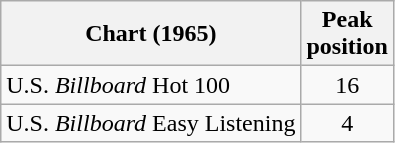<table class="wikitable sortable">
<tr>
<th align="left">Chart (1965)</th>
<th align="center">Peak<br>position</th>
</tr>
<tr>
<td align="left">U.S. <em>Billboard</em> Hot 100</td>
<td align="center">16</td>
</tr>
<tr>
<td align="left">U.S. <em>Billboard</em> Easy Listening</td>
<td align="center">4</td>
</tr>
</table>
